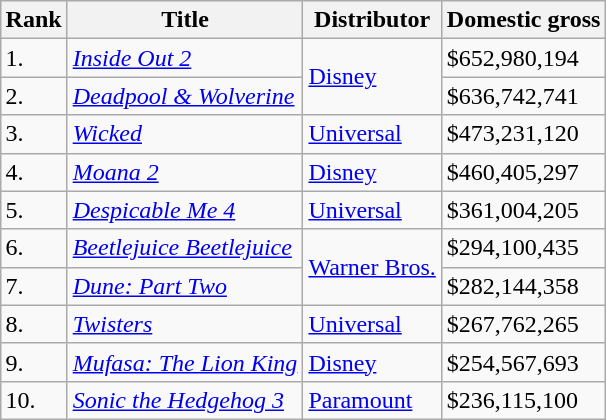<table class="wikitable sortable" style="margin:auto; margin:auto;">
<tr>
<th>Rank</th>
<th>Title</th>
<th>Distributor</th>
<th>Domestic gross</th>
</tr>
<tr>
<td>1.</td>
<td><em><a href='#'>Inside Out 2</a></em></td>
<td rowspan=2><a href='#'>Disney</a></td>
<td>$652,980,194</td>
</tr>
<tr>
<td>2.</td>
<td><em><a href='#'>Deadpool & Wolverine</a></em></td>
<td>$636,742,741</td>
</tr>
<tr>
<td>3.</td>
<td><em><a href='#'>Wicked</a></em></td>
<td><a href='#'>Universal</a></td>
<td>$473,231,120</td>
</tr>
<tr>
<td>4.</td>
<td><em><a href='#'>Moana 2</a></em></td>
<td><a href='#'>Disney</a></td>
<td>$460,405,297</td>
</tr>
<tr>
<td>5.</td>
<td><em><a href='#'>Despicable Me 4</a></em></td>
<td><a href='#'>Universal</a></td>
<td>$361,004,205</td>
</tr>
<tr>
<td>6.</td>
<td><em><a href='#'>Beetlejuice Beetlejuice</a></em></td>
<td rowspan=2><a href='#'>Warner Bros.</a></td>
<td>$294,100,435</td>
</tr>
<tr>
<td>7.</td>
<td><em><a href='#'>Dune: Part Two</a></em></td>
<td>$282,144,358</td>
</tr>
<tr>
<td>8.</td>
<td><em><a href='#'>Twisters</a></em></td>
<td><a href='#'>Universal</a></td>
<td>$267,762,265</td>
</tr>
<tr>
<td>9.</td>
<td><em><a href='#'>Mufasa: The Lion King</a></em></td>
<td><a href='#'>Disney</a></td>
<td>$254,567,693</td>
</tr>
<tr>
<td>10.</td>
<td><em><a href='#'>Sonic the Hedgehog 3</a></em></td>
<td><a href='#'>Paramount</a></td>
<td>$236,115,100</td>
</tr>
</table>
